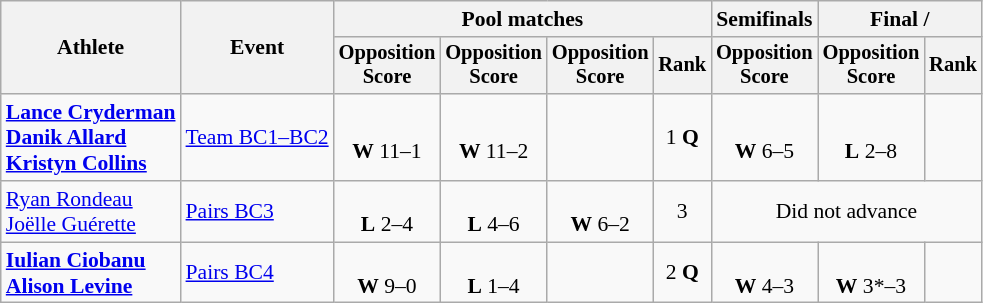<table class=wikitable style="font-size:90%">
<tr>
<th rowspan="2">Athlete</th>
<th rowspan="2">Event</th>
<th colspan="4">Pool matches</th>
<th>Semifinals</th>
<th colspan=2>Final / </th>
</tr>
<tr style="font-size:95%">
<th>Opposition<br>Score</th>
<th>Opposition<br>Score</th>
<th>Opposition<br>Score</th>
<th>Rank</th>
<th>Opposition<br>Score</th>
<th>Opposition<br>Score</th>
<th>Rank</th>
</tr>
<tr align=center>
<td align=left><strong><a href='#'>Lance Cryderman</a><br><a href='#'>Danik Allard</a><br><a href='#'>Kristyn Collins</a></strong></td>
<td align=left><a href='#'>Team BC1–BC2</a></td>
<td><br><strong>W</strong> 11–1</td>
<td><br><strong>W</strong> 11–2</td>
<td></td>
<td>1 <strong>Q</strong></td>
<td><br><strong>W</strong> 6–5</td>
<td><br><strong>L</strong> 2–8</td>
<td></td>
</tr>
<tr align=center>
<td align=left><a href='#'>Ryan Rondeau</a><br><a href='#'>Joëlle Guérette</a></td>
<td align=left><a href='#'>Pairs BC3</a></td>
<td><br><strong>L</strong> 2–4</td>
<td><br><strong>L</strong> 4–6</td>
<td><br><strong>W</strong> 6–2</td>
<td>3</td>
<td colspan=3>Did not advance</td>
</tr>
<tr align=center>
<td align=left><strong><a href='#'>Iulian Ciobanu</a><br><a href='#'>Alison Levine</a></strong></td>
<td align=left><a href='#'>Pairs BC4</a></td>
<td><br><strong>W</strong> 9–0</td>
<td><br><strong>L</strong> 1–4</td>
<td></td>
<td>2 <strong>Q</strong></td>
<td><br><strong>W</strong> 4–3</td>
<td><br><strong>W</strong> 3*–3</td>
<td></td>
</tr>
</table>
